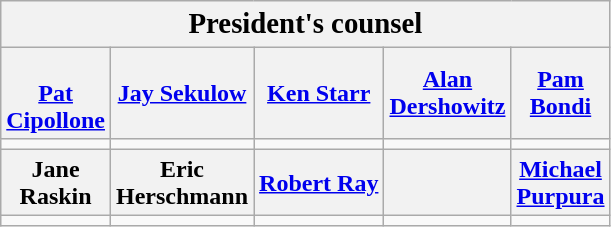<table class="wikitable">
<tr>
<th colspan="5" style="text-align:center; font-size:120%;">President's counsel</th>
</tr>
<tr>
<th scope="col" style="width:3em; font-size:100%;"><br><a href='#'>Pat Cipollone</a></th>
<th scope="col" style="width:3em; font-size:100%;"><a href='#'>Jay Sekulow</a></th>
<th><a href='#'>Ken Starr</a></th>
<th><a href='#'>Alan Dershowitz</a></th>
<th><a href='#'>Pam Bondi</a></th>
</tr>
<tr>
<td></td>
<td></td>
<td></td>
<td></td>
<td></td>
</tr>
<tr>
<th>Jane Raskin</th>
<th>Eric Herschmann</th>
<th><a href='#'>Robert Ray</a></th>
<th scope="col" style="width:3em; font-size:100%;"></th>
<th scope="col" style="width:3em; font-size:100%;"><a href='#'>Michael Purpura</a></th>
</tr>
<tr>
<td></td>
<td></td>
<td></td>
<td></td>
<td></td>
</tr>
</table>
